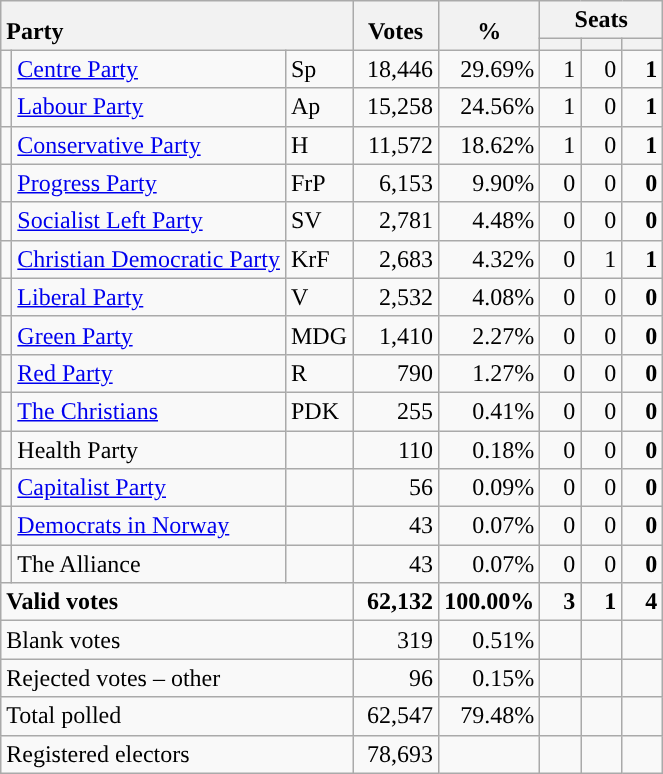<table class="wikitable" border="1" style="text-align:right;">
<tr>
<th style="text-align:left;" valign=bottom rowspan=2 colspan=3>Party</th>
<th align=center valign=bottom rowspan=2 width="50">Votes</th>
<th align=center valign=bottom rowspan=2 width="50">%</th>
<th colspan=3>Seats</th>
</tr>
<tr>
<th align=center valign=bottom width="20"><small></small></th>
<th align=center valign=bottom width="20"><small><a href='#'></a></small></th>
<th align=center valign=bottom width="20"><small></small></th>
</tr>
<tr>
<td style="color:inherit;background:"></td>
<td align=left><a href='#'>Centre Party</a></td>
<td align=left>Sp</td>
<td>18,446</td>
<td>29.69%</td>
<td>1</td>
<td>0</td>
<td><strong>1</strong></td>
</tr>
<tr>
<td style="color:inherit;background:"></td>
<td align=left><a href='#'>Labour Party</a></td>
<td align=left>Ap</td>
<td>15,258</td>
<td>24.56%</td>
<td>1</td>
<td>0</td>
<td><strong>1</strong></td>
</tr>
<tr>
<td style="color:inherit;background:"></td>
<td align=left><a href='#'>Conservative Party</a></td>
<td align=left>H</td>
<td>11,572</td>
<td>18.62%</td>
<td>1</td>
<td>0</td>
<td><strong>1</strong></td>
</tr>
<tr>
<td style="color:inherit;background:"></td>
<td align=left><a href='#'>Progress Party</a></td>
<td align=left>FrP</td>
<td>6,153</td>
<td>9.90%</td>
<td>0</td>
<td>0</td>
<td><strong>0</strong></td>
</tr>
<tr>
<td style="color:inherit;background:"></td>
<td align=left><a href='#'>Socialist Left Party</a></td>
<td align=left>SV</td>
<td>2,781</td>
<td>4.48%</td>
<td>0</td>
<td>0</td>
<td><strong>0</strong></td>
</tr>
<tr>
<td style="color:inherit;background:"></td>
<td align=left><a href='#'>Christian Democratic Party</a></td>
<td align=left>KrF</td>
<td>2,683</td>
<td>4.32%</td>
<td>0</td>
<td>1</td>
<td><strong>1</strong></td>
</tr>
<tr>
<td style="color:inherit;background:"></td>
<td align=left><a href='#'>Liberal Party</a></td>
<td align=left>V</td>
<td>2,532</td>
<td>4.08%</td>
<td>0</td>
<td>0</td>
<td><strong>0</strong></td>
</tr>
<tr>
<td style="color:inherit;background:"></td>
<td align=left><a href='#'>Green Party</a></td>
<td align=left>MDG</td>
<td>1,410</td>
<td>2.27%</td>
<td>0</td>
<td>0</td>
<td><strong>0</strong></td>
</tr>
<tr>
<td style="color:inherit;background:"></td>
<td align=left><a href='#'>Red Party</a></td>
<td align=left>R</td>
<td>790</td>
<td>1.27%</td>
<td>0</td>
<td>0</td>
<td><strong>0</strong></td>
</tr>
<tr>
<td style="color:inherit;background:"></td>
<td align=left><a href='#'>The Christians</a></td>
<td align=left>PDK</td>
<td>255</td>
<td>0.41%</td>
<td>0</td>
<td>0</td>
<td><strong>0</strong></td>
</tr>
<tr>
<td></td>
<td align=left>Health Party</td>
<td align=left></td>
<td>110</td>
<td>0.18%</td>
<td>0</td>
<td>0</td>
<td><strong>0</strong></td>
</tr>
<tr>
<td style="color:inherit;background:"></td>
<td align=left><a href='#'>Capitalist Party</a></td>
<td align=left></td>
<td>56</td>
<td>0.09%</td>
<td>0</td>
<td>0</td>
<td><strong>0</strong></td>
</tr>
<tr>
<td style="color:inherit;background:"></td>
<td align=left><a href='#'>Democrats in Norway</a></td>
<td align=left></td>
<td>43</td>
<td>0.07%</td>
<td>0</td>
<td>0</td>
<td><strong>0</strong></td>
</tr>
<tr>
<td></td>
<td align=left>The Alliance</td>
<td align=left></td>
<td>43</td>
<td>0.07%</td>
<td>0</td>
<td>0</td>
<td><strong>0</strong></td>
</tr>
<tr style="font-weight:bold">
<td align=left colspan=3>Valid votes</td>
<td>62,132</td>
<td>100.00%</td>
<td>3</td>
<td>1</td>
<td>4</td>
</tr>
<tr>
<td align=left colspan=3>Blank votes</td>
<td>319</td>
<td>0.51%</td>
<td></td>
<td></td>
<td></td>
</tr>
<tr>
<td align=left colspan=3>Rejected votes – other</td>
<td>96</td>
<td>0.15%</td>
<td></td>
<td></td>
<td></td>
</tr>
<tr>
<td align=left colspan=3>Total polled</td>
<td>62,547</td>
<td>79.48%</td>
<td></td>
<td></td>
<td></td>
</tr>
<tr>
<td align=left colspan=3>Registered electors</td>
<td>78,693</td>
<td></td>
<td></td>
<td></td>
<td></td>
</tr>
</table>
